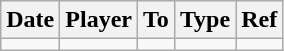<table class="wikitable">
<tr>
<th><strong>Date</strong></th>
<th><strong>Player</strong></th>
<th><strong>To</strong></th>
<th><strong>Type</strong></th>
<th><strong>Ref</strong></th>
</tr>
<tr>
<td></td>
<td></td>
<td></td>
<td></td>
<td></td>
</tr>
</table>
